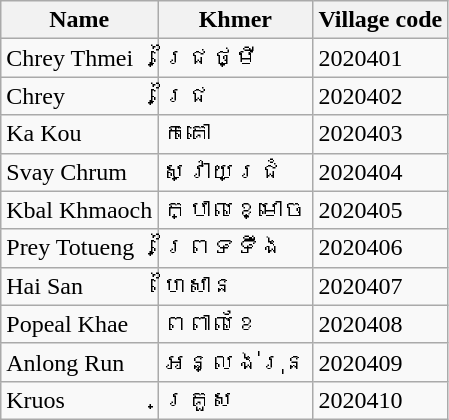<table class="wikitable sortable">
<tr>
<th>Name</th>
<th>Khmer</th>
<th>Village code</th>
</tr>
<tr>
<td>Chrey Thmei</td>
<td>ជ្រៃថ្មី</td>
<td>2020401</td>
</tr>
<tr>
<td>Chrey</td>
<td>ជ្រៃ</td>
<td>2020402</td>
</tr>
<tr>
<td>Ka Kou</td>
<td>កគោ</td>
<td>2020403</td>
</tr>
<tr>
<td>Svay Chrum</td>
<td>ស្វាយជ្រំ</td>
<td>2020404</td>
</tr>
<tr>
<td>Kbal Khmaoch</td>
<td>ក្បាលខ្មោច</td>
<td>2020405</td>
</tr>
<tr>
<td>Prey Totueng</td>
<td>ព្រៃទទឹង</td>
<td>2020406</td>
</tr>
<tr>
<td>Hai San</td>
<td>ហៃសាន</td>
<td>2020407</td>
</tr>
<tr>
<td>Popeal Khae</td>
<td>ពពាលខែ</td>
<td>2020408</td>
</tr>
<tr>
<td>Anlong Run</td>
<td>អន្លង់រុន</td>
<td>2020409</td>
</tr>
<tr>
<td>Kruos</td>
<td>គ្រួស</td>
<td>2020410</td>
</tr>
</table>
